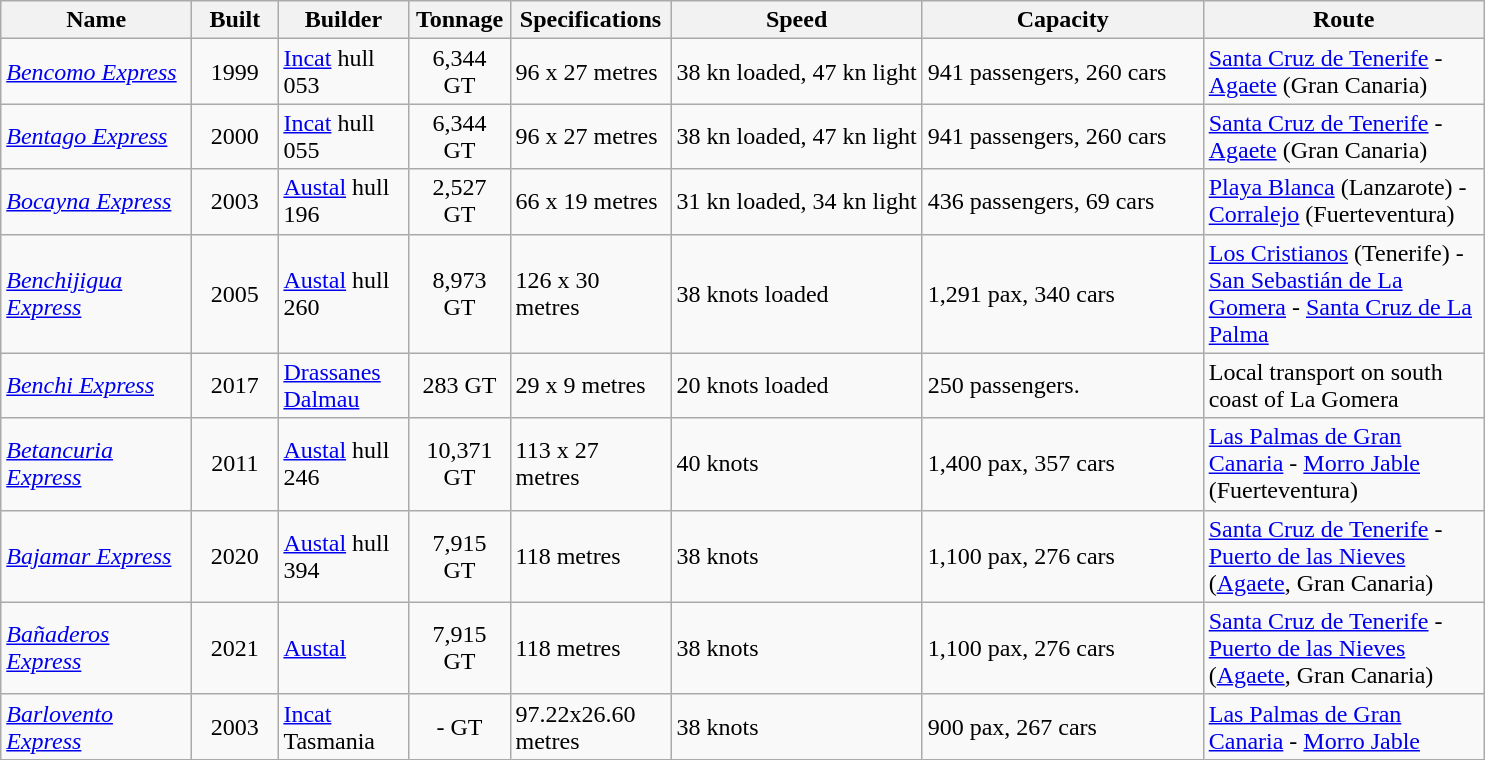<table class="wikitable sortable" border="1">
<tr>
<th scope="col" width="120pt">Name</th>
<th scope="col" width="50pt">Built</th>
<th scope="col" width="80pt">Builder</th>
<th scope="col" width="60pt">Tonnage</th>
<th scope="col" width="100pt" class="unsortable">Specifications</th>
<th scope="col" width="160pt" class="unsortable">Speed</th>
<th scope="col" width="180pt" class="unsortable">Capacity</th>
<th scope="col" width="180pt" class="unsortable">Route</th>
</tr>
<tr>
<td><em><a href='#'>Bencomo Express</a></em></td>
<td align="Center">1999</td>
<td><a href='#'>Incat</a> hull 053</td>
<td align="Center">6,344 GT</td>
<td>96 x 27 metres</td>
<td>38 kn loaded, 47 kn light</td>
<td>941 passengers, 260 cars</td>
<td><a href='#'>Santa Cruz de Tenerife</a> - <a href='#'>Agaete</a> (Gran Canaria)</td>
</tr>
<tr>
<td><em><a href='#'>Bentago Express</a></em></td>
<td align="Center">2000</td>
<td><a href='#'>Incat</a> hull 055</td>
<td align="Center">6,344 GT</td>
<td>96 x 27 metres</td>
<td>38 kn loaded, 47 kn light</td>
<td>941 passengers, 260 cars</td>
<td><a href='#'>Santa Cruz de Tenerife</a> - <a href='#'>Agaete</a> (Gran Canaria)</td>
</tr>
<tr>
<td><em><a href='#'>Bocayna Express</a></em></td>
<td align="Center">2003</td>
<td><a href='#'>Austal</a> hull 196</td>
<td align="Center">2,527 GT</td>
<td>66 x 19 metres</td>
<td>31 kn loaded, 34 kn light</td>
<td>436 passengers, 69 cars</td>
<td><a href='#'>Playa Blanca</a> (Lanzarote) - <a href='#'>Corralejo</a> (Fuerteventura)</td>
</tr>
<tr>
<td><em><a href='#'>Benchijigua Express</a></em></td>
<td align="Center">2005</td>
<td><a href='#'>Austal</a> hull 260</td>
<td align="Center">8,973 GT</td>
<td>126 x 30 metres</td>
<td>38 knots loaded</td>
<td>1,291 pax, 340 cars</td>
<td><a href='#'>Los Cristianos</a> (Tenerife) - <a href='#'>San Sebastián de La Gomera</a> - <a href='#'>Santa Cruz de La Palma</a></td>
</tr>
<tr>
<td><em><a href='#'>Benchi Express</a></em></td>
<td align="Center">2017</td>
<td><a href='#'>Drassanes Dalmau</a></td>
<td align="Center">283 GT</td>
<td>29 x 9 metres</td>
<td>20 knots loaded</td>
<td>250 passengers.</td>
<td>Local transport on south coast of La Gomera</td>
</tr>
<tr>
<td><em><a href='#'>Betancuria Express</a></em></td>
<td align="Center">2011</td>
<td><a href='#'>Austal</a> hull 246</td>
<td align="Center">10,371 GT</td>
<td>113 x 27 metres</td>
<td>40 knots</td>
<td>1,400 pax, 357 cars</td>
<td><a href='#'>Las Palmas de Gran Canaria</a> - <a href='#'>Morro Jable</a> (Fuerteventura)</td>
</tr>
<tr>
<td><em><a href='#'>Bajamar Express</a></em></td>
<td align="Center">2020</td>
<td><a href='#'>Austal</a> hull 394</td>
<td align="Center">7,915 GT</td>
<td>118 metres</td>
<td>38 knots</td>
<td>1,100 pax, 276 cars</td>
<td><a href='#'>Santa Cruz de Tenerife</a> - <a href='#'>Puerto de las Nieves</a> (<a href='#'>Agaete</a>, Gran Canaria)</td>
</tr>
<tr>
<td><em><a href='#'>Bañaderos Express</a></em></td>
<td align="Center">2021</td>
<td><a href='#'>Austal</a></td>
<td align="Center">7,915 GT</td>
<td>118 metres</td>
<td>38 knots</td>
<td>1,100 pax, 276 cars</td>
<td><a href='#'>Santa Cruz de Tenerife</a> - <a href='#'>Puerto de las Nieves</a> (<a href='#'>Agaete</a>, Gran Canaria)</td>
</tr>
<tr>
<td><em><a href='#'>Barlovento Express</a></em></td>
<td align="Center">2003</td>
<td><a href='#'>Incat</a> Tasmania</td>
<td align="Center">- GT</td>
<td>97.22x26.60 metres</td>
<td>38 knots</td>
<td>900 pax, 267 cars</td>
<td><a href='#'>Las Palmas de Gran Canaria</a> - <a href='#'>Morro Jable</a></td>
</tr>
</table>
